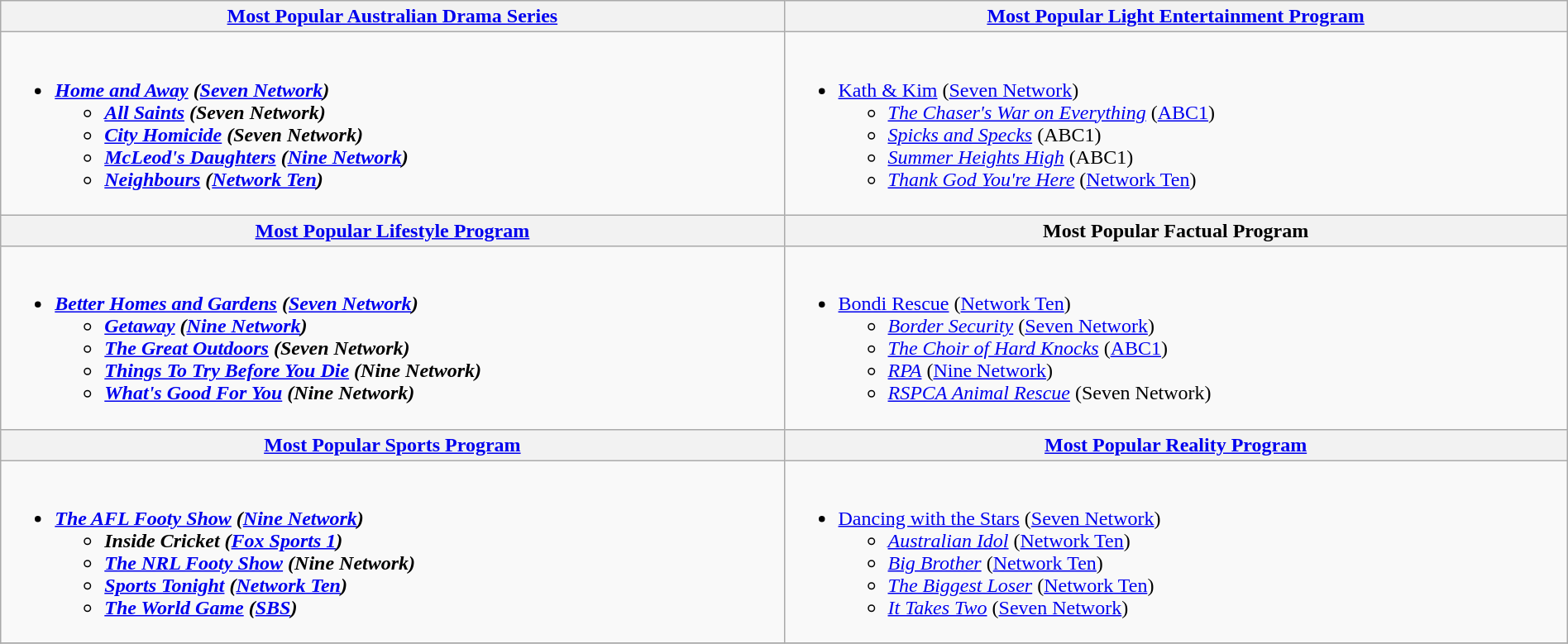<table class=wikitable width="100%">
<tr>
<th width="50%"><a href='#'>Most Popular Australian Drama Series</a></th>
<th width="50%"><a href='#'>Most Popular Light Entertainment Program</a></th>
</tr>
<tr>
<td valign="top"><br><ul><li><strong><em><a href='#'>Home and Away</a><em> (<a href='#'>Seven Network</a>)<strong><ul><li></em><a href='#'>All Saints</a><em> (Seven Network)</li><li></em><a href='#'>City Homicide</a><em> (Seven Network)</li><li></em><a href='#'>McLeod's Daughters</a><em> (<a href='#'>Nine Network</a>)</li><li></em><a href='#'>Neighbours</a><em> (<a href='#'>Network Ten</a>)</li></ul></li></ul></td>
<td valign="top"><br><ul><li></em></strong><a href='#'>Kath & Kim</a></em> (<a href='#'>Seven Network</a>)</strong><ul><li><em><a href='#'>The Chaser's War on Everything</a></em> (<a href='#'>ABC1</a>)</li><li><em><a href='#'>Spicks and Specks</a></em> (ABC1)</li><li><em><a href='#'>Summer Heights High</a></em> (ABC1)</li><li><em><a href='#'>Thank God You're Here</a></em> (<a href='#'>Network Ten</a>)</li></ul></li></ul></td>
</tr>
<tr>
<th width="50%"><a href='#'>Most Popular Lifestyle Program</a></th>
<th width="50%">Most Popular Factual Program</th>
</tr>
<tr>
<td valign="top"><br><ul><li><strong><em><a href='#'>Better Homes and Gardens</a><em> (<a href='#'>Seven Network</a>)<strong><ul><li></em><a href='#'>Getaway</a><em> (<a href='#'>Nine Network</a>)</li><li></em><a href='#'>The Great Outdoors</a><em> (Seven Network)</li><li></em><a href='#'>Things To Try Before You Die</a><em> (Nine Network)</li><li></em><a href='#'>What's Good For You</a><em> (Nine Network)</li></ul></li></ul></td>
<td valign="top"><br><ul><li></em></strong><a href='#'>Bondi Rescue</a></em> (<a href='#'>Network Ten</a>)</strong><ul><li><em><a href='#'>Border Security</a></em> (<a href='#'>Seven Network</a>)</li><li><em><a href='#'>The Choir of Hard Knocks</a></em> (<a href='#'>ABC1</a>)</li><li><em><a href='#'>RPA</a></em> (<a href='#'>Nine Network</a>)</li><li><em><a href='#'>RSPCA Animal Rescue</a></em> (Seven Network)</li></ul></li></ul></td>
</tr>
<tr>
<th width="50%"><a href='#'>Most Popular Sports Program</a></th>
<th width="50%"><a href='#'>Most Popular Reality Program</a></th>
</tr>
<tr>
<td valign="top"><br><ul><li><strong><em><a href='#'>The AFL Footy Show</a><em> (<a href='#'>Nine Network</a>)<strong><ul><li></em>Inside Cricket<em> (<a href='#'>Fox Sports 1</a>)</li><li></em><a href='#'>The NRL Footy Show</a><em> (Nine Network)</li><li></em><a href='#'>Sports Tonight</a><em> (<a href='#'>Network Ten</a>)</li><li></em><a href='#'>The World Game</a><em> (<a href='#'>SBS</a>)</li></ul></li></ul></td>
<td valign="top"><br><ul><li></em></strong><a href='#'>Dancing with the Stars</a></em> (<a href='#'>Seven Network</a>)</strong><ul><li><em><a href='#'>Australian Idol</a></em> (<a href='#'>Network Ten</a>)</li><li><em><a href='#'>Big Brother</a></em> (<a href='#'>Network Ten</a>)</li><li><em><a href='#'>The Biggest Loser</a></em> (<a href='#'>Network Ten</a>)</li><li><em><a href='#'>It Takes Two</a></em> (<a href='#'>Seven Network</a>)</li></ul></li></ul></td>
</tr>
<tr>
</tr>
</table>
